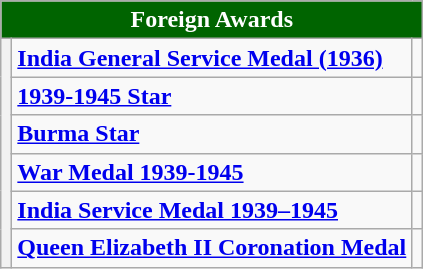<table class="wikitable">
<tr>
<th colspan="3" style="background:#006400; color:#FFFFFF; text-align:center"><strong>Foreign Awards</strong></th>
</tr>
<tr>
<th rowspan="6"><strong></strong></th>
<td><strong><a href='#'>India General Service Medal (1936)</a></strong></td>
<td></td>
</tr>
<tr>
<td><strong><a href='#'>1939-1945 Star</a></strong></td>
<td></td>
</tr>
<tr>
<td><strong><a href='#'>Burma Star</a></strong></td>
<td></td>
</tr>
<tr>
<td><strong><a href='#'>War Medal 1939-1945</a></strong></td>
<td></td>
</tr>
<tr>
<td><strong><a href='#'>India Service Medal 1939–1945</a></strong></td>
<td></td>
</tr>
<tr>
<td><strong><a href='#'>Queen Elizabeth II Coronation Medal</a></strong></td>
<td></td>
</tr>
</table>
